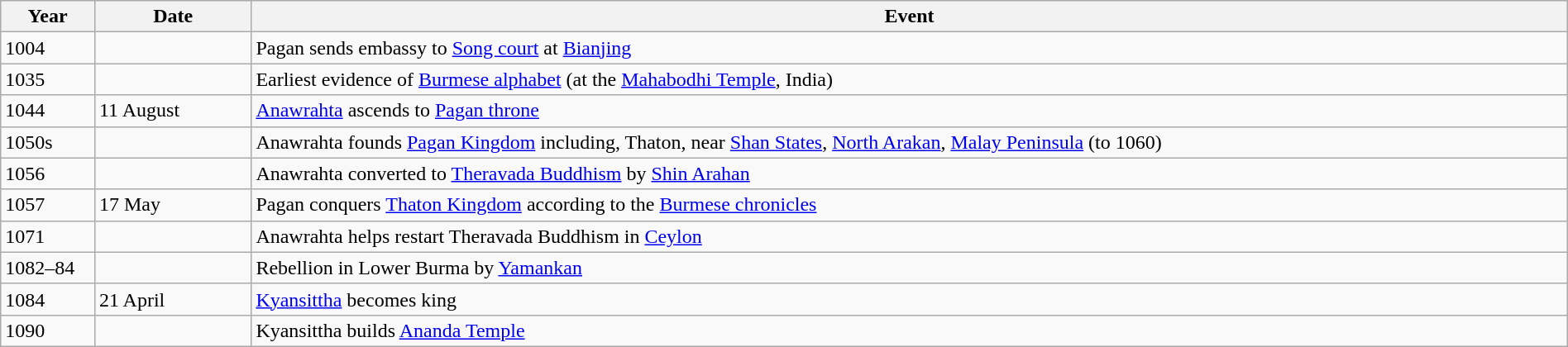<table class="wikitable" width="100%">
<tr>
<th style="width:6%">Year</th>
<th style="width:10%">Date</th>
<th>Event</th>
</tr>
<tr>
<td>1004</td>
<td></td>
<td>Pagan sends embassy to <a href='#'>Song court</a> at <a href='#'>Bianjing</a></td>
</tr>
<tr>
<td>1035</td>
<td></td>
<td>Earliest evidence of <a href='#'>Burmese alphabet</a> (at the <a href='#'>Mahabodhi Temple</a>, India)</td>
</tr>
<tr>
<td>1044</td>
<td>11 August</td>
<td><a href='#'>Anawrahta</a> ascends to <a href='#'>Pagan throne</a></td>
</tr>
<tr>
<td>1050s</td>
<td></td>
<td>Anawrahta founds <a href='#'>Pagan Kingdom</a> including, Thaton, near <a href='#'>Shan States</a>, <a href='#'>North Arakan</a>, <a href='#'>Malay Peninsula</a> (to 1060)</td>
</tr>
<tr>
<td>1056</td>
<td></td>
<td>Anawrahta converted to <a href='#'>Theravada Buddhism</a> by <a href='#'>Shin Arahan</a></td>
</tr>
<tr>
<td>1057</td>
<td>17 May</td>
<td>Pagan conquers <a href='#'>Thaton Kingdom</a> according to the <a href='#'>Burmese chronicles</a></td>
</tr>
<tr>
<td>1071</td>
<td></td>
<td>Anawrahta helps restart Theravada Buddhism in <a href='#'>Ceylon</a></td>
</tr>
<tr>
<td>1082–84</td>
<td></td>
<td>Rebellion in Lower Burma by <a href='#'>Yamankan</a></td>
</tr>
<tr>
<td>1084</td>
<td>21 April</td>
<td><a href='#'>Kyansittha</a> becomes king</td>
</tr>
<tr>
<td>1090</td>
<td></td>
<td>Kyansittha builds <a href='#'>Ananda Temple</a></td>
</tr>
</table>
